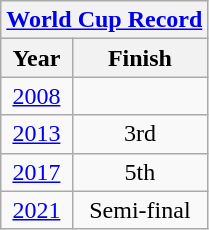<table class="wikitable" style="text-align: center;">
<tr>
<th colspan=2><a href='#'>World Cup Record</a></th>
</tr>
<tr>
<th>Year</th>
<th>Finish</th>
</tr>
<tr>
<td> <a href='#'>2008</a></td>
<td></td>
</tr>
<tr>
<td> <a href='#'>2013</a></td>
<td>3rd</td>
</tr>
<tr>
<td> <a href='#'>2017</a></td>
<td>5th</td>
</tr>
<tr>
<td> <a href='#'>2021</a></td>
<td>Semi-final</td>
</tr>
</table>
